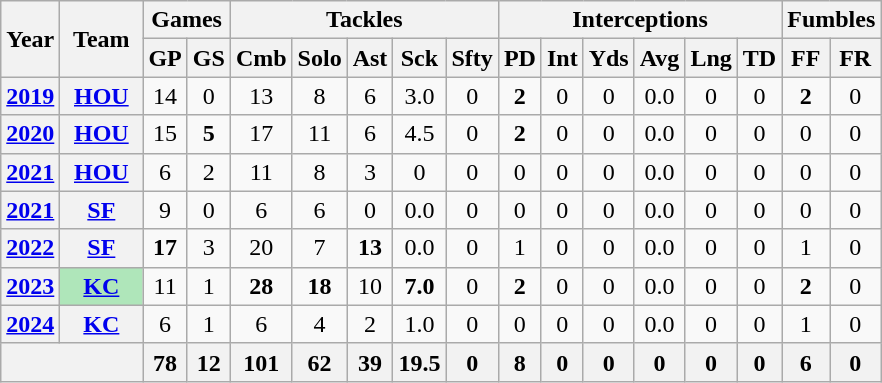<table class="wikitable" style="text-align:center;">
<tr>
<th rowspan="2">Year</th>
<th rowspan="2">Team</th>
<th colspan="2">Games</th>
<th colspan="5">Tackles</th>
<th colspan="6">Interceptions</th>
<th colspan="2">Fumbles</th>
</tr>
<tr>
<th>GP</th>
<th>GS</th>
<th>Cmb</th>
<th>Solo</th>
<th>Ast</th>
<th>Sck</th>
<th>Sfty</th>
<th>PD</th>
<th>Int</th>
<th>Yds</th>
<th>Avg</th>
<th>Lng</th>
<th>TD</th>
<th>FF</th>
<th>FR</th>
</tr>
<tr>
<th><a href='#'>2019</a></th>
<th><a href='#'>HOU</a></th>
<td>14</td>
<td>0</td>
<td>13</td>
<td>8</td>
<td>6</td>
<td>3.0</td>
<td>0</td>
<td><strong>2</strong></td>
<td>0</td>
<td>0</td>
<td>0.0</td>
<td>0</td>
<td>0</td>
<td><strong>2</strong></td>
<td>0</td>
</tr>
<tr>
<th><a href='#'>2020</a></th>
<th><a href='#'>HOU</a></th>
<td>15</td>
<td><strong>5</strong></td>
<td>17</td>
<td>11</td>
<td>6</td>
<td>4.5</td>
<td>0</td>
<td><strong>2</strong></td>
<td>0</td>
<td>0</td>
<td>0.0</td>
<td>0</td>
<td>0</td>
<td>0</td>
<td>0</td>
</tr>
<tr>
<th><a href='#'>2021</a></th>
<th><a href='#'>HOU</a></th>
<td>6</td>
<td>2</td>
<td>11</td>
<td>8</td>
<td>3</td>
<td>0</td>
<td>0</td>
<td>0</td>
<td>0</td>
<td>0</td>
<td>0.0</td>
<td>0</td>
<td>0</td>
<td>0</td>
<td>0</td>
</tr>
<tr>
<th><a href='#'>2021</a></th>
<th><a href='#'>SF</a></th>
<td>9</td>
<td>0</td>
<td>6</td>
<td>6</td>
<td>0</td>
<td>0.0</td>
<td>0</td>
<td>0</td>
<td>0</td>
<td>0</td>
<td>0.0</td>
<td>0</td>
<td>0</td>
<td>0</td>
<td>0</td>
</tr>
<tr>
<th><a href='#'>2022</a></th>
<th><a href='#'>SF</a></th>
<td><strong>17</strong></td>
<td>3</td>
<td>20</td>
<td>7</td>
<td><strong>13</strong></td>
<td>0.0</td>
<td>0</td>
<td>1</td>
<td>0</td>
<td>0</td>
<td>0.0</td>
<td>0</td>
<td>0</td>
<td>1</td>
<td>0</td>
</tr>
<tr>
<th><a href='#'>2023</a></th>
<th style="background:#afe6ba; width:3em;"><a href='#'>KC</a></th>
<td>11</td>
<td>1</td>
<td><strong>28</strong></td>
<td><strong>18</strong></td>
<td>10</td>
<td><strong>7.0</strong></td>
<td>0</td>
<td><strong>2</strong></td>
<td>0</td>
<td>0</td>
<td>0.0</td>
<td>0</td>
<td>0</td>
<td><strong>2</strong></td>
<td>0</td>
</tr>
<tr>
<th><a href='#'>2024</a></th>
<th><a href='#'>KC</a></th>
<td>6</td>
<td>1</td>
<td>6</td>
<td>4</td>
<td>2</td>
<td>1.0</td>
<td>0</td>
<td>0</td>
<td>0</td>
<td>0</td>
<td>0.0</td>
<td>0</td>
<td>0</td>
<td>1</td>
<td>0</td>
</tr>
<tr>
<th colspan="2"></th>
<th>78</th>
<th>12</th>
<th>101</th>
<th>62</th>
<th>39</th>
<th>19.5</th>
<th>0</th>
<th>8</th>
<th>0</th>
<th>0</th>
<th>0</th>
<th>0</th>
<th>0</th>
<th>6</th>
<th>0</th>
</tr>
</table>
